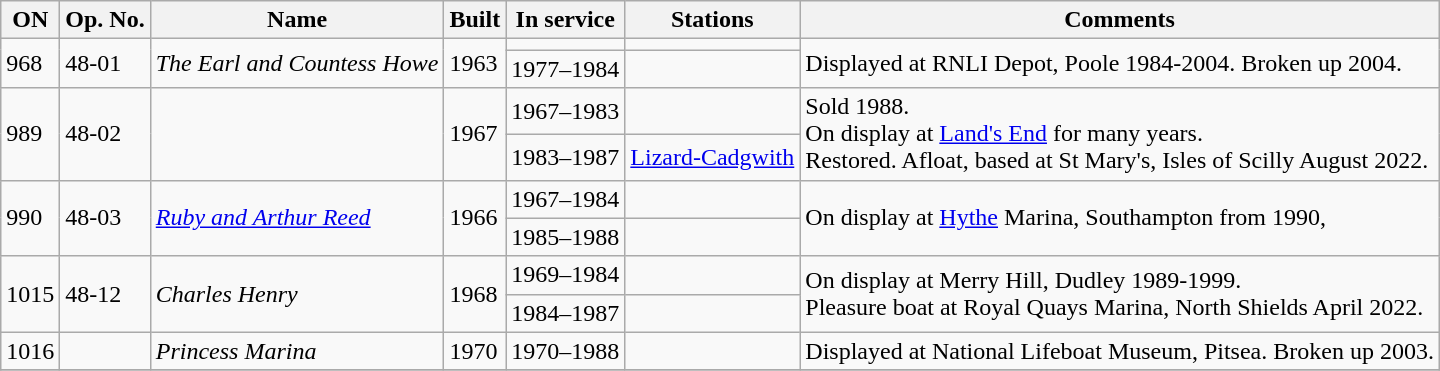<table class="wikitable">
<tr>
<th>ON</th>
<th>Op. No.</th>
<th>Name</th>
<th>Built</th>
<th>In service</th>
<th>Stations</th>
<th>Comments</th>
</tr>
<tr>
<td rowspan="2">968</td>
<td rowspan="2">48-01</td>
<td rowspan="2"><em>The Earl and Countess Howe</em></td>
<td rowspan="2">1963</td>
<td></td>
<td></td>
<td rowspan="2">Displayed at RNLI Depot, Poole 1984-2004. Broken up 2004.</td>
</tr>
<tr>
<td>1977–1984</td>
<td></td>
</tr>
<tr>
<td rowspan="2">989</td>
<td rowspan="2">48-02</td>
<td rowspan="2"></td>
<td rowspan="2">1967</td>
<td>1967–1983</td>
<td></td>
<td rowspan="2">Sold 1988. <br>On display at <a href='#'>Land's End</a> for many years. <br>Restored. Afloat, based at St Mary's, Isles of Scilly August 2022.</td>
</tr>
<tr>
<td>1983–1987</td>
<td><a href='#'>Lizard-Cadgwith</a></td>
</tr>
<tr>
<td rowspan="2">990</td>
<td rowspan="2">48-03</td>
<td rowspan="2"><a href='#'><em>Ruby and Arthur Reed</em></a></td>
<td rowspan="2">1966</td>
<td>1967–1984</td>
<td><br></td>
<td rowspan="2">On display at <a href='#'>Hythe</a> Marina, Southampton from 1990,</td>
</tr>
<tr>
<td>1985–1988</td>
<td></td>
</tr>
<tr>
<td rowspan="2">1015</td>
<td rowspan="2">48-12</td>
<td rowspan="2"><em>Charles Henry</em></td>
<td rowspan="2">1968</td>
<td>1969–1984</td>
<td></td>
<td rowspan="2">On display at Merry Hill, Dudley 1989-1999. <br> Pleasure boat at Royal Quays Marina, North Shields April 2022.</td>
</tr>
<tr>
<td>1984–1987</td>
<td></td>
</tr>
<tr>
<td>1016</td>
<td></td>
<td><em>Princess Marina</em></td>
<td>1970</td>
<td>1970–1988</td>
<td></td>
<td>Displayed at National Lifeboat Museum, Pitsea. Broken up 2003.</td>
</tr>
<tr>
</tr>
</table>
